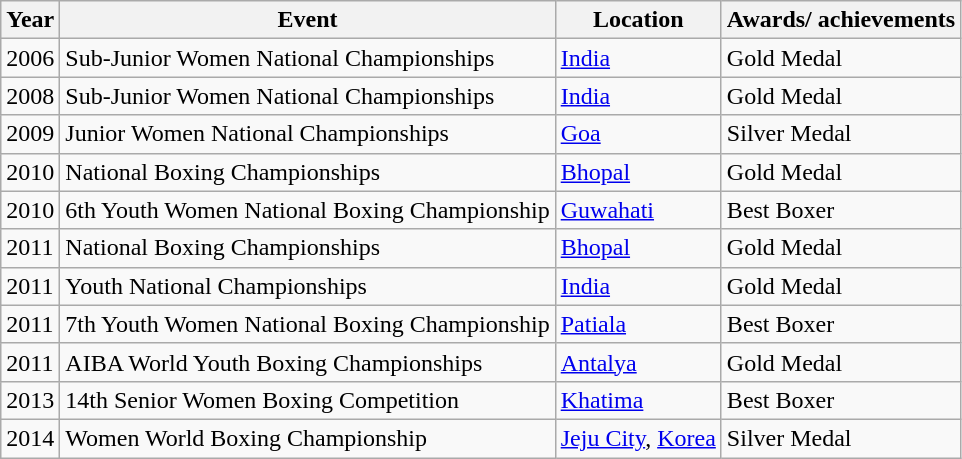<table class="wikitable">
<tr>
<th>Year</th>
<th>Event</th>
<th>Location</th>
<th>Awards/ achievements</th>
</tr>
<tr>
<td>2006</td>
<td>Sub-Junior Women National Championships</td>
<td><a href='#'>India</a></td>
<td>Gold Medal</td>
</tr>
<tr>
<td>2008</td>
<td>Sub-Junior Women National Championships</td>
<td><a href='#'>India</a></td>
<td>Gold Medal</td>
</tr>
<tr>
<td>2009</td>
<td>Junior Women National Championships</td>
<td><a href='#'>Goa</a></td>
<td>Silver Medal</td>
</tr>
<tr>
<td>2010</td>
<td>National Boxing Championships</td>
<td><a href='#'>Bhopal</a></td>
<td>Gold Medal</td>
</tr>
<tr>
<td>2010</td>
<td>6th Youth Women National Boxing Championship</td>
<td><a href='#'>Guwahati</a></td>
<td>Best Boxer</td>
</tr>
<tr>
<td>2011</td>
<td>National Boxing Championships</td>
<td><a href='#'>Bhopal</a></td>
<td>Gold Medal</td>
</tr>
<tr>
<td>2011</td>
<td>Youth National Championships</td>
<td><a href='#'>India</a></td>
<td>Gold Medal</td>
</tr>
<tr>
<td>2011</td>
<td>7th Youth Women National Boxing Championship</td>
<td><a href='#'>Patiala</a></td>
<td>Best Boxer</td>
</tr>
<tr>
<td>2011</td>
<td>AIBA World Youth Boxing Championships</td>
<td><a href='#'>Antalya</a></td>
<td>Gold Medal</td>
</tr>
<tr>
<td>2013</td>
<td>14th Senior Women Boxing Competition  </td>
<td><a href='#'>Khatima</a></td>
<td>Best Boxer</td>
</tr>
<tr>
<td>2014</td>
<td>Women World Boxing Championship</td>
<td><a href='#'>Jeju City</a>, <a href='#'>Korea</a></td>
<td>Silver Medal</td>
</tr>
</table>
